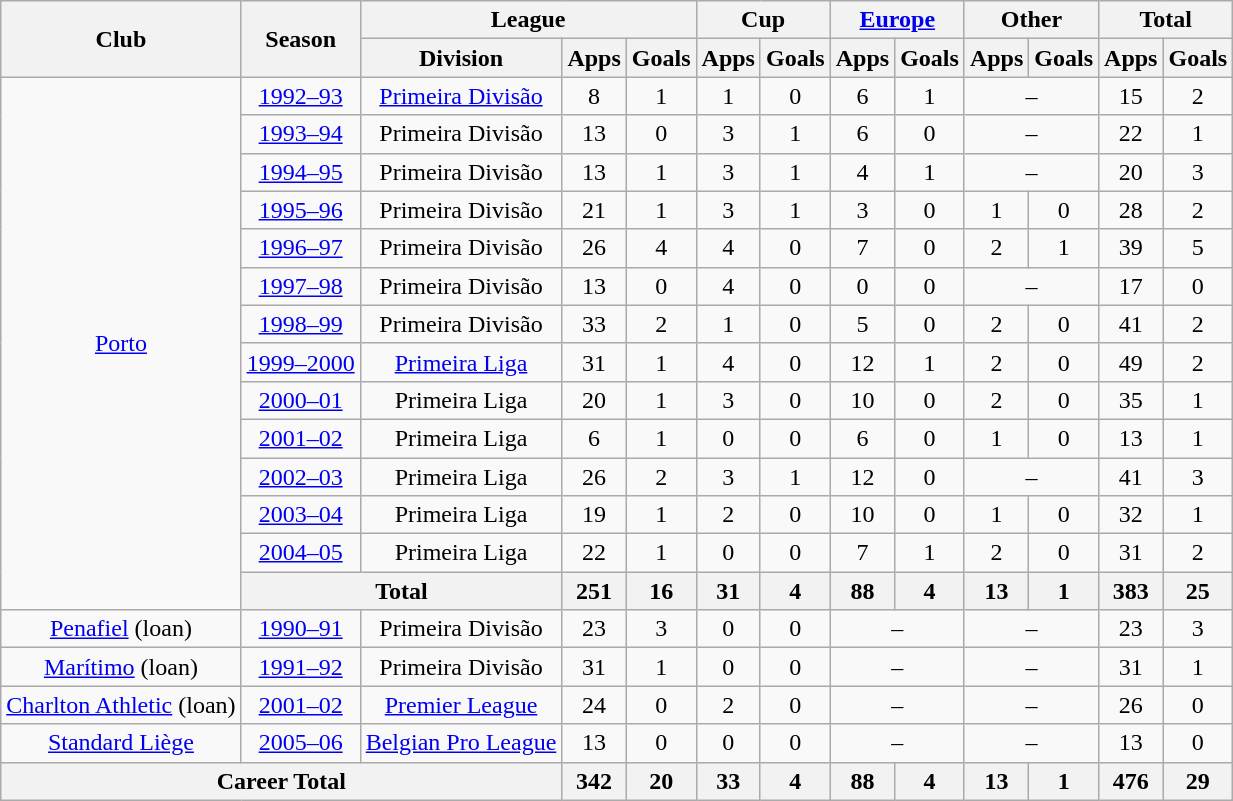<table class="wikitable" style="text-align: center;">
<tr>
<th rowspan="2">Club</th>
<th rowspan="2">Season</th>
<th colspan="3">League</th>
<th colspan="2">Cup</th>
<th colspan="2"><a href='#'>Europe</a></th>
<th colspan="2">Other</th>
<th colspan="2">Total</th>
</tr>
<tr>
<th>Division</th>
<th>Apps</th>
<th>Goals</th>
<th>Apps</th>
<th>Goals</th>
<th>Apps</th>
<th>Goals</th>
<th>Apps</th>
<th>Goals</th>
<th>Apps</th>
<th>Goals</th>
</tr>
<tr>
<td rowspan="14"><a href='#'>Porto</a></td>
<td><a href='#'>1992–93</a></td>
<td><a href='#'>Primeira Divisão</a></td>
<td>8</td>
<td>1</td>
<td>1</td>
<td>0</td>
<td>6</td>
<td>1</td>
<td colspan="2">–</td>
<td>15</td>
<td>2</td>
</tr>
<tr>
<td><a href='#'>1993–94</a></td>
<td>Primeira Divisão</td>
<td>13</td>
<td>0</td>
<td>3</td>
<td>1</td>
<td>6</td>
<td>0</td>
<td colspan="2">–</td>
<td>22</td>
<td>1</td>
</tr>
<tr>
<td><a href='#'>1994–95</a></td>
<td>Primeira Divisão</td>
<td>13</td>
<td>1</td>
<td>3</td>
<td>1</td>
<td>4</td>
<td>1</td>
<td colspan="2">–</td>
<td>20</td>
<td>3</td>
</tr>
<tr>
<td><a href='#'>1995–96</a></td>
<td>Primeira Divisão</td>
<td>21</td>
<td>1</td>
<td>3</td>
<td>1</td>
<td>3</td>
<td>0</td>
<td>1</td>
<td>0</td>
<td>28</td>
<td>2</td>
</tr>
<tr>
<td><a href='#'>1996–97</a></td>
<td>Primeira Divisão</td>
<td>26</td>
<td>4</td>
<td>4</td>
<td>0</td>
<td>7</td>
<td>0</td>
<td>2</td>
<td>1</td>
<td>39</td>
<td>5</td>
</tr>
<tr>
<td><a href='#'>1997–98</a></td>
<td>Primeira Divisão</td>
<td>13</td>
<td>0</td>
<td>4</td>
<td>0</td>
<td>0</td>
<td>0</td>
<td colspan="2">–</td>
<td>17</td>
<td>0</td>
</tr>
<tr>
<td><a href='#'>1998–99</a></td>
<td>Primeira Divisão</td>
<td>33</td>
<td>2</td>
<td>1</td>
<td>0</td>
<td>5</td>
<td>0</td>
<td>2</td>
<td>0</td>
<td>41</td>
<td>2</td>
</tr>
<tr>
<td><a href='#'>1999–2000</a></td>
<td><a href='#'>Primeira Liga</a></td>
<td>31</td>
<td>1</td>
<td>4</td>
<td>0</td>
<td>12</td>
<td>1</td>
<td>2</td>
<td>0</td>
<td>49</td>
<td>2</td>
</tr>
<tr>
<td><a href='#'>2000–01</a></td>
<td>Primeira Liga</td>
<td>20</td>
<td>1</td>
<td>3</td>
<td>0</td>
<td>10</td>
<td>0</td>
<td>2</td>
<td>0</td>
<td>35</td>
<td>1</td>
</tr>
<tr>
<td><a href='#'>2001–02</a></td>
<td>Primeira Liga</td>
<td>6</td>
<td>1</td>
<td>0</td>
<td>0</td>
<td>6</td>
<td>0</td>
<td>1</td>
<td>0</td>
<td>13</td>
<td>1</td>
</tr>
<tr>
<td><a href='#'>2002–03</a></td>
<td>Primeira Liga</td>
<td>26</td>
<td>2</td>
<td>3</td>
<td>1</td>
<td>12</td>
<td>0</td>
<td colspan="2">–</td>
<td>41</td>
<td>3</td>
</tr>
<tr>
<td><a href='#'>2003–04</a></td>
<td>Primeira Liga</td>
<td>19</td>
<td>1</td>
<td>2</td>
<td>0</td>
<td>10</td>
<td>0</td>
<td>1</td>
<td>0</td>
<td>32</td>
<td>1</td>
</tr>
<tr>
<td><a href='#'>2004–05</a></td>
<td>Primeira Liga</td>
<td>22</td>
<td>1</td>
<td>0</td>
<td>0</td>
<td>7</td>
<td>1</td>
<td>2</td>
<td>0</td>
<td>31</td>
<td>2</td>
</tr>
<tr>
<th colspan="2">Total</th>
<th>251</th>
<th>16</th>
<th>31</th>
<th>4</th>
<th>88</th>
<th>4</th>
<th>13</th>
<th>1</th>
<th>383</th>
<th>25</th>
</tr>
<tr>
<td><a href='#'>Penafiel</a> (loan)</td>
<td><a href='#'>1990–91</a></td>
<td>Primeira Divisão</td>
<td>23</td>
<td>3</td>
<td>0</td>
<td>0</td>
<td colspan="2">–</td>
<td colspan="2">–</td>
<td>23</td>
<td>3</td>
</tr>
<tr>
<td><a href='#'>Marítimo</a> (loan)</td>
<td><a href='#'>1991–92</a></td>
<td>Primeira Divisão</td>
<td>31</td>
<td>1</td>
<td>0</td>
<td>0</td>
<td colspan="2">–</td>
<td colspan="2">–</td>
<td>31</td>
<td>1</td>
</tr>
<tr>
<td><a href='#'>Charlton Athletic</a> (loan)</td>
<td><a href='#'>2001–02</a></td>
<td><a href='#'>Premier League</a></td>
<td>24</td>
<td>0</td>
<td>2</td>
<td>0</td>
<td colspan="2">–</td>
<td colspan="2">–</td>
<td>26</td>
<td>0</td>
</tr>
<tr>
<td><a href='#'>Standard Liège</a></td>
<td><a href='#'>2005–06</a></td>
<td><a href='#'>Belgian Pro League</a></td>
<td>13</td>
<td>0</td>
<td>0</td>
<td>0</td>
<td colspan="2">–</td>
<td colspan="2">–</td>
<td>13</td>
<td>0</td>
</tr>
<tr>
<th colspan="3">Career Total</th>
<th>342</th>
<th>20</th>
<th>33</th>
<th>4</th>
<th>88</th>
<th>4</th>
<th>13</th>
<th>1</th>
<th>476</th>
<th>29</th>
</tr>
</table>
